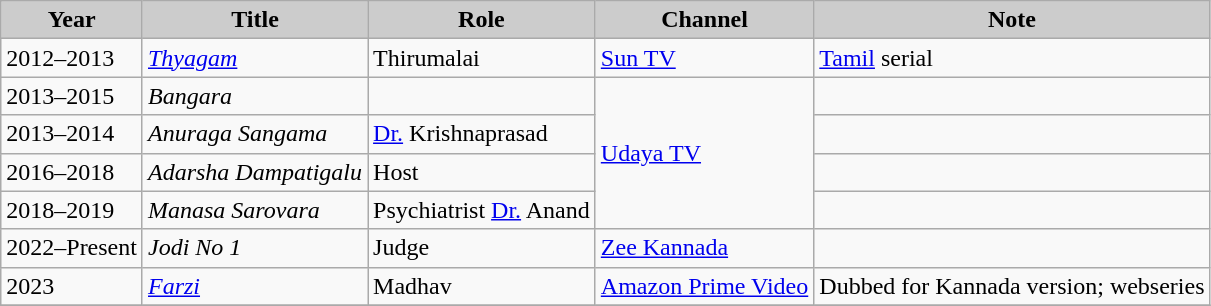<table class="wikitable">
<tr>
<th style="background:#ccc;">Year</th>
<th style="background:#ccc;">Title</th>
<th style="background:#ccc;">Role</th>
<th style="background:#ccc;">Channel</th>
<th style="background:#ccc;">Note</th>
</tr>
<tr>
<td>2012–2013</td>
<td><em><a href='#'>Thyagam</a></em></td>
<td>Thirumalai</td>
<td><a href='#'>Sun TV</a></td>
<td><a href='#'>Tamil</a> serial</td>
</tr>
<tr>
<td>2013–2015</td>
<td><em>Bangara</em></td>
<td></td>
<td rowspan=4><a href='#'>Udaya TV</a></td>
<td></td>
</tr>
<tr>
<td>2013–2014</td>
<td><em>Anuraga Sangama</em></td>
<td><a href='#'>Dr.</a> Krishnaprasad</td>
<td></td>
</tr>
<tr>
<td>2016–2018</td>
<td><em>Adarsha Dampatigalu</em></td>
<td>Host</td>
<td></td>
</tr>
<tr>
<td>2018–2019</td>
<td><em>Manasa Sarovara</em></td>
<td>Psychiatrist <a href='#'>Dr.</a> Anand</td>
<td></td>
</tr>
<tr>
<td>2022–Present</td>
<td><em>Jodi No 1</em></td>
<td>Judge</td>
<td><a href='#'>Zee Kannada</a></td>
<td></td>
</tr>
<tr>
<td>2023</td>
<td><em><a href='#'>Farzi</a></em></td>
<td>Madhav</td>
<td><a href='#'>Amazon Prime Video</a></td>
<td>Dubbed for Kannada version; webseries</td>
</tr>
<tr>
</tr>
</table>
